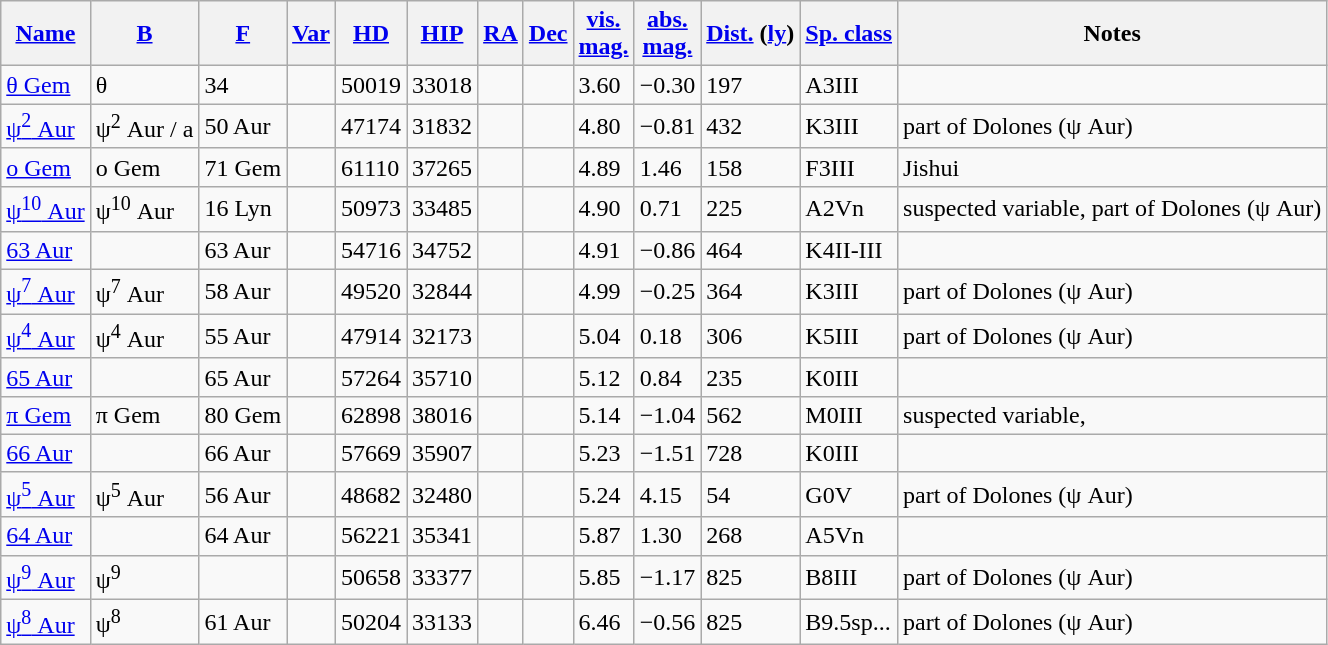<table class="wikitable sortable">
<tr>
<th><a href='#'>Name</a></th>
<th><a href='#'>B</a></th>
<th><a href='#'>F</a></th>
<th><a href='#'>Var</a></th>
<th><a href='#'>HD</a></th>
<th><a href='#'>HIP</a></th>
<th><a href='#'>RA</a></th>
<th><a href='#'>Dec</a></th>
<th><a href='#'>vis.<br>mag.</a></th>
<th><a href='#'>abs.<br>mag.</a></th>
<th><a href='#'>Dist.</a> (<a href='#'>ly</a>)</th>
<th><a href='#'>Sp. class</a></th>
<th>Notes</th>
</tr>
<tr>
<td><a href='#'>θ Gem</a></td>
<td>θ</td>
<td>34</td>
<td></td>
<td>50019</td>
<td>33018</td>
<td></td>
<td></td>
<td>3.60</td>
<td>−0.30</td>
<td>197</td>
<td>A3III</td>
<td style="text-align:left;"></td>
</tr>
<tr>
<td><a href='#'>ψ<sup>2</sup> Aur</a></td>
<td>ψ<sup>2</sup> Aur / a</td>
<td>50 Aur</td>
<td></td>
<td>47174</td>
<td>31832</td>
<td></td>
<td></td>
<td>4.80</td>
<td>−0.81</td>
<td>432</td>
<td>K3III</td>
<td style="text-align:left;">part of Dolones (ψ Aur)</td>
</tr>
<tr>
<td><a href='#'>ο Gem</a></td>
<td>ο Gem</td>
<td>71 Gem</td>
<td></td>
<td>61110</td>
<td>37265</td>
<td></td>
<td></td>
<td>4.89</td>
<td>1.46</td>
<td>158</td>
<td>F3III</td>
<td>Jishui</td>
</tr>
<tr>
<td><a href='#'>ψ<sup>10</sup> Aur</a></td>
<td>ψ<sup>10</sup> Aur</td>
<td>16 Lyn</td>
<td></td>
<td>50973</td>
<td>33485</td>
<td></td>
<td></td>
<td>4.90</td>
<td>0.71</td>
<td>225</td>
<td>A2Vn</td>
<td style="text-align:left;">suspected variable, part of Dolones (ψ Aur)</td>
</tr>
<tr>
<td><a href='#'>63 Aur</a></td>
<td></td>
<td>63 Aur</td>
<td></td>
<td>54716</td>
<td>34752</td>
<td></td>
<td></td>
<td>4.91</td>
<td>−0.86</td>
<td>464</td>
<td>K4II-III</td>
<td></td>
</tr>
<tr>
<td><a href='#'>ψ<sup>7</sup> Aur</a></td>
<td>ψ<sup>7</sup> Aur</td>
<td>58 Aur</td>
<td></td>
<td>49520</td>
<td>32844</td>
<td></td>
<td></td>
<td>4.99</td>
<td>−0.25</td>
<td>364</td>
<td>K3III</td>
<td style="text-align:left;">part of Dolones (ψ Aur)</td>
</tr>
<tr>
<td><a href='#'>ψ<sup>4</sup> Aur</a></td>
<td>ψ<sup>4</sup> Aur</td>
<td>55 Aur</td>
<td></td>
<td>47914</td>
<td>32173</td>
<td></td>
<td></td>
<td>5.04</td>
<td>0.18</td>
<td>306</td>
<td>K5III</td>
<td style="text-align:left;">part of Dolones (ψ Aur)</td>
</tr>
<tr>
<td><a href='#'>65 Aur</a></td>
<td></td>
<td>65 Aur</td>
<td></td>
<td>57264</td>
<td>35710</td>
<td></td>
<td></td>
<td>5.12</td>
<td>0.84</td>
<td>235</td>
<td>K0III</td>
<td></td>
</tr>
<tr>
<td><a href='#'>π Gem</a></td>
<td>π Gem</td>
<td>80 Gem</td>
<td></td>
<td>62898</td>
<td>38016</td>
<td></td>
<td></td>
<td>5.14</td>
<td>−1.04</td>
<td>562</td>
<td>M0III</td>
<td>suspected variable, </td>
</tr>
<tr>
<td><a href='#'>66 Aur</a></td>
<td></td>
<td>66 Aur</td>
<td></td>
<td>57669</td>
<td>35907</td>
<td></td>
<td></td>
<td>5.23</td>
<td>−1.51</td>
<td>728</td>
<td>K0III</td>
<td></td>
</tr>
<tr>
<td><a href='#'>ψ<sup>5</sup> Aur</a></td>
<td>ψ<sup>5</sup> Aur</td>
<td>56 Aur</td>
<td></td>
<td>48682</td>
<td>32480</td>
<td></td>
<td></td>
<td>5.24</td>
<td>4.15</td>
<td>54</td>
<td>G0V</td>
<td style="text-align:left;">part of Dolones (ψ Aur)</td>
</tr>
<tr>
<td><a href='#'>64 Aur</a></td>
<td></td>
<td>64 Aur</td>
<td></td>
<td>56221</td>
<td>35341</td>
<td></td>
<td></td>
<td>5.87</td>
<td>1.30</td>
<td>268</td>
<td>A5Vn</td>
<td></td>
</tr>
<tr>
<td><a href='#'>ψ<sup>9</sup> Aur</a></td>
<td>ψ<sup>9</sup></td>
<td></td>
<td></td>
<td>50658</td>
<td>33377</td>
<td></td>
<td></td>
<td>5.85</td>
<td>−1.17</td>
<td>825</td>
<td>B8III</td>
<td style="text-align:left;">part of Dolones (ψ Aur)</td>
</tr>
<tr>
<td><a href='#'>ψ<sup>8</sup> Aur</a></td>
<td>ψ<sup>8</sup></td>
<td>61 Aur</td>
<td></td>
<td>50204</td>
<td>33133</td>
<td></td>
<td></td>
<td>6.46</td>
<td>−0.56</td>
<td>825</td>
<td>B9.5sp...</td>
<td style="text-align:left;">part of Dolones (ψ Aur)</td>
</tr>
</table>
